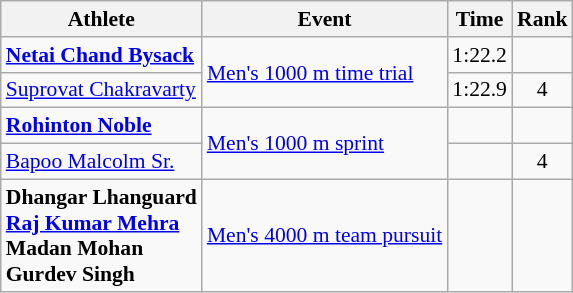<table class=wikitable style="font-size:90%">
<tr>
<th>Athlete</th>
<th>Event</th>
<th>Time</th>
<th>Rank</th>
</tr>
<tr>
<td><strong><a href='#'>Netai Chand Bysack</a></strong></td>
<td rowspan=2><a href='#'>Men's 1000 m time trial</a></td>
<td align=center>1:22.2</td>
<td align=center></td>
</tr>
<tr>
<td><a href='#'>Suprovat Chakravarty</a></td>
<td align=center>1:22.9</td>
<td align=center>4</td>
</tr>
<tr>
<td><strong><a href='#'>Rohinton Noble</a></strong></td>
<td rowspan=2><a href='#'>Men's 1000 m sprint</a></td>
<td align=center></td>
<td align=center></td>
</tr>
<tr>
<td><a href='#'>Bapoo Malcolm Sr.</a></td>
<td align=center></td>
<td align=center>4</td>
</tr>
<tr>
<td><strong>Dhangar Lhanguard<br><a href='#'>Raj Kumar Mehra</a><br>Madan Mohan<br>Gurdev Singh</strong></td>
<td rowspan=2><a href='#'>Men's 4000 m team pursuit</a></td>
<td align=center></td>
<td align=center></td>
</tr>
</table>
